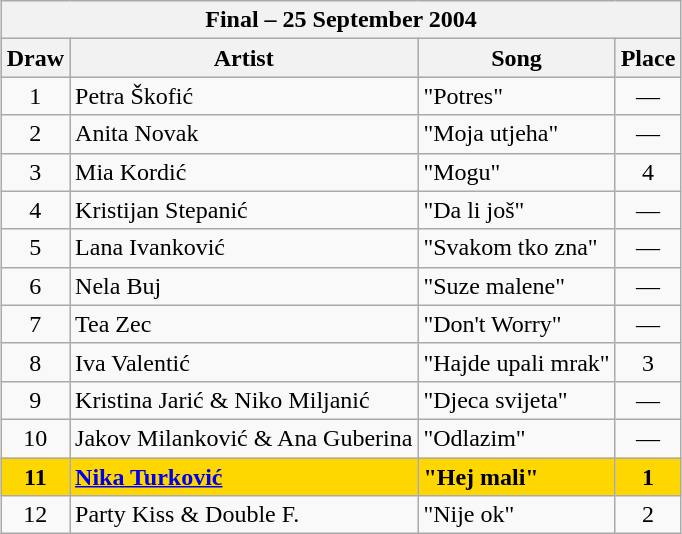<table class="sortable wikitable" style="margin: 1em auto 1em auto; text-align:center">
<tr>
<th colspan="4">Final – 25 September 2004</th>
</tr>
<tr bgcolor="#CCCCCC">
<th>Draw</th>
<th>Artist</th>
<th>Song</th>
<th>Place</th>
</tr>
<tr>
<td>1</td>
<td align="left">Petra Škofić</td>
<td align="left">"Potres"</td>
<td>—</td>
</tr>
<tr>
<td>2</td>
<td align=left>Anita Novak</td>
<td align=left>"Moja utjeha"</td>
<td>—</td>
</tr>
<tr>
<td>3</td>
<td align="left">Mia Kordić</td>
<td align="left">"Mogu"</td>
<td>4</td>
</tr>
<tr>
<td>4</td>
<td align="left">Kristijan Stepanić</td>
<td align="left">"Da li još"</td>
<td>—</td>
</tr>
<tr>
<td>5</td>
<td align="left">Lana Ivanković</td>
<td align="left">"Svakom tko zna"</td>
<td>—</td>
</tr>
<tr>
<td>6</td>
<td align="left">Nela Buj</td>
<td align="left">"Suze malene"</td>
<td>—</td>
</tr>
<tr>
<td>7</td>
<td align="left">Tea Zec</td>
<td align="left">"Don't Worry"</td>
<td>—</td>
</tr>
<tr>
<td>8</td>
<td align="left">Iva Valentić</td>
<td align="left">"Hajde upali mrak"</td>
<td>3</td>
</tr>
<tr>
<td>9</td>
<td align="left">Kristina Jarić & Niko Miljanić</td>
<td align="left">"Djeca svijeta"</td>
<td>—</td>
</tr>
<tr>
<td>10</td>
<td align="left">Jakov Milanković & Ana Guberina</td>
<td align="left">"Odlazim"</td>
<td>—</td>
</tr>
<tr style="font-weight:bold; background:gold;">
<td>11</td>
<td align="left"><a href='#'>Nika Turković</a></td>
<td align="left">"Hej mali"</td>
<td>1</td>
</tr>
<tr>
<td>12</td>
<td align="left">Party Kiss & Double F.</td>
<td align="left">"Nije ok"</td>
<td>2</td>
</tr>
</table>
